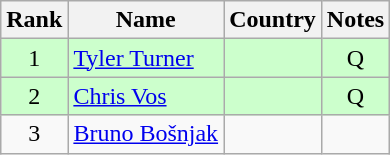<table class="wikitable" style="text-align:center;">
<tr>
<th>Rank</th>
<th>Name</th>
<th>Country</th>
<th>Notes</th>
</tr>
<tr bgcolor=ccffcc>
<td>1</td>
<td align=left><a href='#'>Tyler Turner</a></td>
<td align=left></td>
<td>Q</td>
</tr>
<tr bgcolor=ccffcc>
<td>2</td>
<td align=left><a href='#'>Chris Vos</a></td>
<td align=left></td>
<td>Q</td>
</tr>
<tr>
<td>3</td>
<td align=left><a href='#'>Bruno Bošnjak</a></td>
<td align=left></td>
<td></td>
</tr>
</table>
